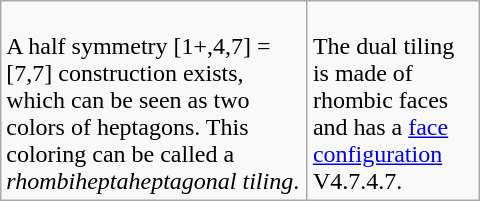<table class=wikitable width=320>
<tr valign=top>
<td><br>A half symmetry [1+,4,7] = [7,7] construction exists, which can be seen as two colors of heptagons. This coloring can be called a <em>rhombiheptaheptagonal tiling</em>.</td>
<td><br>The dual tiling is made of rhombic faces and has a <a href='#'>face configuration</a> V4.7.4.7.</td>
</tr>
</table>
